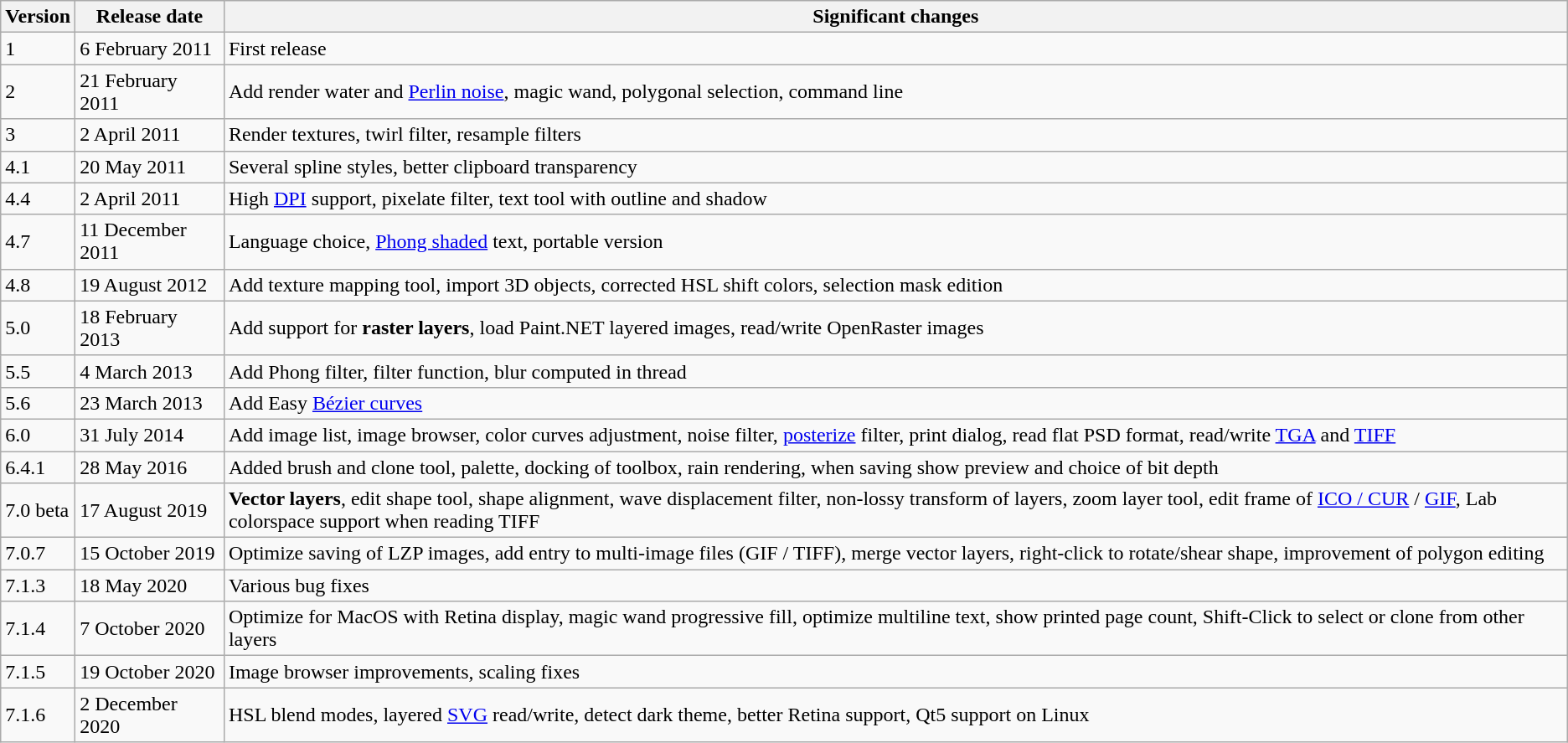<table class="wikitable sortable">
<tr>
<th>Version</th>
<th>Release date</th>
<th class=unsortable>Significant changes</th>
</tr>
<tr>
<td>1</td>
<td>6 February 2011</td>
<td>First release</td>
</tr>
<tr>
<td>2</td>
<td>21 February 2011</td>
<td>Add render water and <a href='#'>Perlin noise</a>, magic wand, polygonal selection, command line</td>
</tr>
<tr>
<td>3</td>
<td>2 April 2011</td>
<td>Render textures, twirl filter, resample filters</td>
</tr>
<tr>
<td>4.1</td>
<td>20 May 2011</td>
<td>Several spline styles, better clipboard transparency</td>
</tr>
<tr>
<td>4.4</td>
<td>2 April 2011</td>
<td>High <a href='#'>DPI</a> support, pixelate filter, text tool with outline and shadow</td>
</tr>
<tr>
<td>4.7</td>
<td>11 December 2011</td>
<td>Language choice, <a href='#'>Phong shaded</a> text, portable version</td>
</tr>
<tr>
<td>4.8</td>
<td>19 August 2012</td>
<td>Add texture mapping tool, import 3D objects, corrected HSL shift colors, selection mask edition</td>
</tr>
<tr>
<td>5.0</td>
<td>18 February 2013</td>
<td>Add support for <strong>raster layers</strong>, load Paint.NET layered images, read/write OpenRaster images</td>
</tr>
<tr>
<td>5.5</td>
<td>4 March 2013</td>
<td>Add Phong filter, filter function, blur computed in thread</td>
</tr>
<tr>
<td>5.6</td>
<td>23 March 2013</td>
<td>Add Easy <a href='#'>Bézier curves</a></td>
</tr>
<tr>
<td>6.0</td>
<td>31 July 2014</td>
<td>Add image list, image browser, color curves adjustment, noise filter, <a href='#'>posterize</a> filter, print dialog, read flat PSD format, read/write <a href='#'>TGA</a> and <a href='#'>TIFF</a></td>
</tr>
<tr>
<td>6.4.1</td>
<td>28 May 2016</td>
<td>Added brush and clone tool, palette, docking of toolbox, rain rendering, when saving show preview and choice of bit depth</td>
</tr>
<tr>
<td>7.0 beta</td>
<td>17 August 2019</td>
<td><strong>Vector layers</strong>, edit shape tool, shape alignment, wave displacement filter, non-lossy transform of layers, zoom layer tool, edit frame of <a href='#'>ICO / CUR</a> / <a href='#'>GIF</a>, Lab colorspace support when reading TIFF</td>
</tr>
<tr>
<td>7.0.7</td>
<td>15 October 2019</td>
<td>Optimize saving of LZP images, add entry to multi-image files (GIF / TIFF), merge vector layers, right-click to rotate/shear shape, improvement of polygon editing</td>
</tr>
<tr>
<td>7.1.3</td>
<td>18 May 2020</td>
<td>Various bug fixes</td>
</tr>
<tr>
<td>7.1.4</td>
<td>7 October 2020</td>
<td>Optimize for MacOS with Retina display, magic wand progressive fill, optimize multiline text, show printed page count, Shift-Click to select or clone from other layers</td>
</tr>
<tr>
<td>7.1.5</td>
<td>19 October 2020</td>
<td>Image browser improvements, scaling fixes</td>
</tr>
<tr>
<td>7.1.6</td>
<td>2 December 2020</td>
<td>HSL blend modes, layered <a href='#'>SVG</a> read/write, detect dark theme, better Retina support, Qt5 support on Linux</td>
</tr>
</table>
